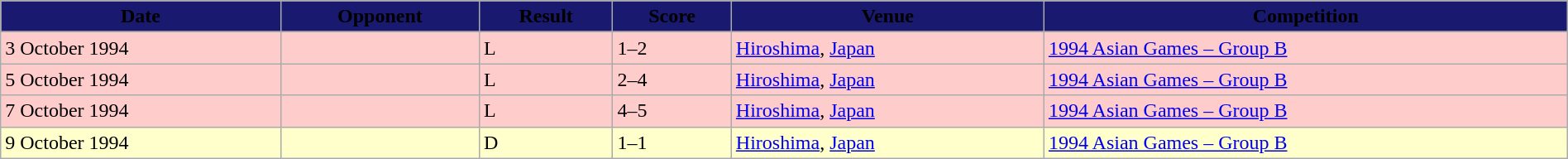<table width=100% class="wikitable">
<tr>
<th style="background:#191970;"><span>Date</span></th>
<th style="background:#191970;"><span>Opponent</span></th>
<th style="background:#191970;"><span>Result</span></th>
<th style="background:#191970;"><span>Score</span></th>
<th style="background:#191970;"><span>Venue</span></th>
<th style="background:#191970;"><span>Competition</span></th>
</tr>
<tr>
</tr>
<tr style="background:#fcc;">
<td>3 October 1994</td>
<td></td>
<td>L</td>
<td>1–2</td>
<td> <a href='#'>Hiroshima</a>, <a href='#'>Japan</a></td>
<td><a href='#'>1994 Asian Games – Group B</a></td>
</tr>
<tr style="background:#fcc;">
<td>5 October 1994</td>
<td></td>
<td>L</td>
<td>2–4</td>
<td> <a href='#'>Hiroshima</a>, <a href='#'>Japan</a></td>
<td><a href='#'>1994 Asian Games – Group B</a></td>
</tr>
<tr style="background:#fcc;">
<td>7 October 1994</td>
<td></td>
<td>L</td>
<td>4–5</td>
<td> <a href='#'>Hiroshima</a>, <a href='#'>Japan</a></td>
<td><a href='#'>1994 Asian Games – Group B</a></td>
</tr>
<tr style="background:#ffc;">
<td>9 October 1994</td>
<td></td>
<td>D</td>
<td>1–1</td>
<td> <a href='#'>Hiroshima</a>, <a href='#'>Japan</a></td>
<td><a href='#'>1994 Asian Games – Group B</a></td>
</tr>
</table>
